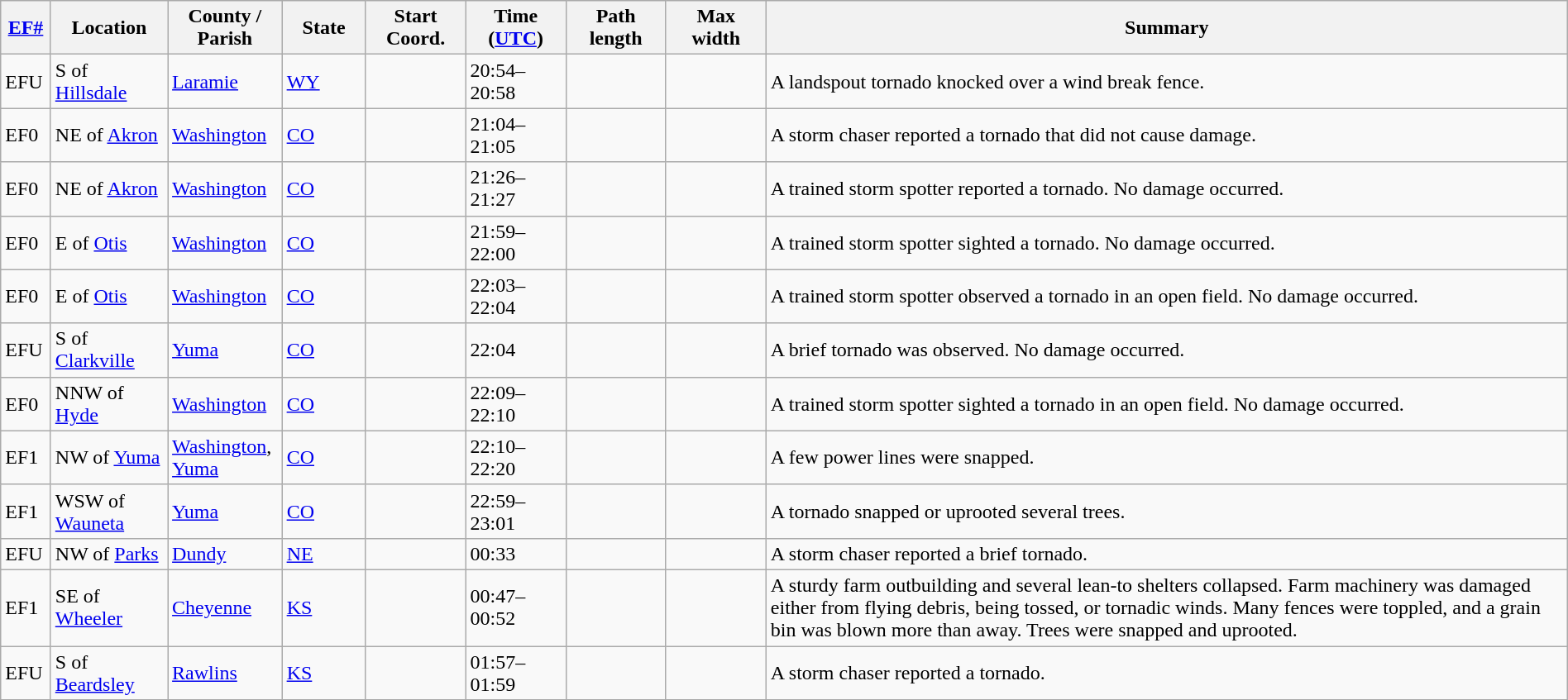<table class="wikitable sortable" style="width:100%;">
<tr>
<th scope="col" style="width:3%; text-align:center;"><a href='#'>EF#</a></th>
<th scope="col" style="width:7%; text-align:center;" class="unsortable">Location</th>
<th scope="col" style="width:6%; text-align:center;" class="unsortable">County / Parish</th>
<th scope="col" style="width:5%; text-align:center;">State</th>
<th scope="col" style="width:6%; text-align:center;">Start Coord.</th>
<th scope="col" style="width:6%; text-align:center;">Time (<a href='#'>UTC</a>)</th>
<th scope="col" style="width:6%; text-align:center;">Path length</th>
<th scope="col" style="width:6%; text-align:center;">Max width</th>
<th scope="col" class="unsortable" style="width:48%; text-align:center;">Summary</th>
</tr>
<tr>
<td bgcolor=>EFU</td>
<td>S of <a href='#'>Hillsdale</a></td>
<td><a href='#'>Laramie</a></td>
<td><a href='#'>WY</a></td>
<td></td>
<td>20:54–20:58</td>
<td></td>
<td></td>
<td>A landspout tornado knocked over a wind break fence.</td>
</tr>
<tr>
<td bgcolor=>EF0</td>
<td>NE of <a href='#'>Akron</a></td>
<td><a href='#'>Washington</a></td>
<td><a href='#'>CO</a></td>
<td></td>
<td>21:04–21:05</td>
<td></td>
<td></td>
<td>A storm chaser reported a tornado that did not cause damage.</td>
</tr>
<tr>
<td bgcolor=>EF0</td>
<td>NE of <a href='#'>Akron</a></td>
<td><a href='#'>Washington</a></td>
<td><a href='#'>CO</a></td>
<td></td>
<td>21:26–21:27</td>
<td></td>
<td></td>
<td>A trained storm spotter reported a tornado. No damage occurred.</td>
</tr>
<tr>
<td bgcolor=>EF0</td>
<td>E of <a href='#'>Otis</a></td>
<td><a href='#'>Washington</a></td>
<td><a href='#'>CO</a></td>
<td></td>
<td>21:59–22:00</td>
<td></td>
<td></td>
<td>A trained storm spotter sighted a tornado. No damage occurred.</td>
</tr>
<tr>
<td bgcolor=>EF0</td>
<td>E of <a href='#'>Otis</a></td>
<td><a href='#'>Washington</a></td>
<td><a href='#'>CO</a></td>
<td></td>
<td>22:03–22:04</td>
<td></td>
<td></td>
<td>A trained storm spotter observed a tornado in an open field. No damage occurred.</td>
</tr>
<tr>
<td bgcolor=>EFU</td>
<td>S of <a href='#'>Clarkville</a></td>
<td><a href='#'>Yuma</a></td>
<td><a href='#'>CO</a></td>
<td></td>
<td>22:04</td>
<td></td>
<td></td>
<td>A brief tornado was observed. No damage occurred.</td>
</tr>
<tr>
<td bgcolor=>EF0</td>
<td>NNW of <a href='#'>Hyde</a></td>
<td><a href='#'>Washington</a></td>
<td><a href='#'>CO</a></td>
<td></td>
<td>22:09–22:10</td>
<td></td>
<td></td>
<td>A trained storm spotter sighted a tornado in an open field. No damage occurred.</td>
</tr>
<tr>
<td bgcolor=>EF1</td>
<td>NW of <a href='#'>Yuma</a></td>
<td><a href='#'>Washington</a>, <a href='#'>Yuma</a></td>
<td><a href='#'>CO</a></td>
<td></td>
<td>22:10–22:20</td>
<td></td>
<td></td>
<td>A few power lines were snapped.</td>
</tr>
<tr>
<td bgcolor=>EF1</td>
<td>WSW of <a href='#'>Wauneta</a></td>
<td><a href='#'>Yuma</a></td>
<td><a href='#'>CO</a></td>
<td></td>
<td>22:59–23:01</td>
<td></td>
<td></td>
<td>A tornado snapped or uprooted several trees.</td>
</tr>
<tr>
<td bgcolor=>EFU</td>
<td>NW of <a href='#'>Parks</a></td>
<td><a href='#'>Dundy</a></td>
<td><a href='#'>NE</a></td>
<td></td>
<td>00:33</td>
<td></td>
<td></td>
<td>A storm chaser reported a brief tornado.</td>
</tr>
<tr>
<td bgcolor=>EF1</td>
<td>SE of <a href='#'>Wheeler</a></td>
<td><a href='#'>Cheyenne</a></td>
<td><a href='#'>KS</a></td>
<td></td>
<td>00:47–00:52</td>
<td></td>
<td></td>
<td>A sturdy farm outbuilding and several lean-to shelters collapsed. Farm machinery was damaged either from flying debris, being tossed, or tornadic winds. Many fences were toppled, and a grain bin was blown more than  away. Trees were snapped and uprooted.</td>
</tr>
<tr>
<td bgcolor=>EFU</td>
<td>S of <a href='#'>Beardsley</a></td>
<td><a href='#'>Rawlins</a></td>
<td><a href='#'>KS</a></td>
<td></td>
<td>01:57–01:59</td>
<td></td>
<td></td>
<td>A storm chaser reported a tornado.</td>
</tr>
<tr>
</tr>
</table>
